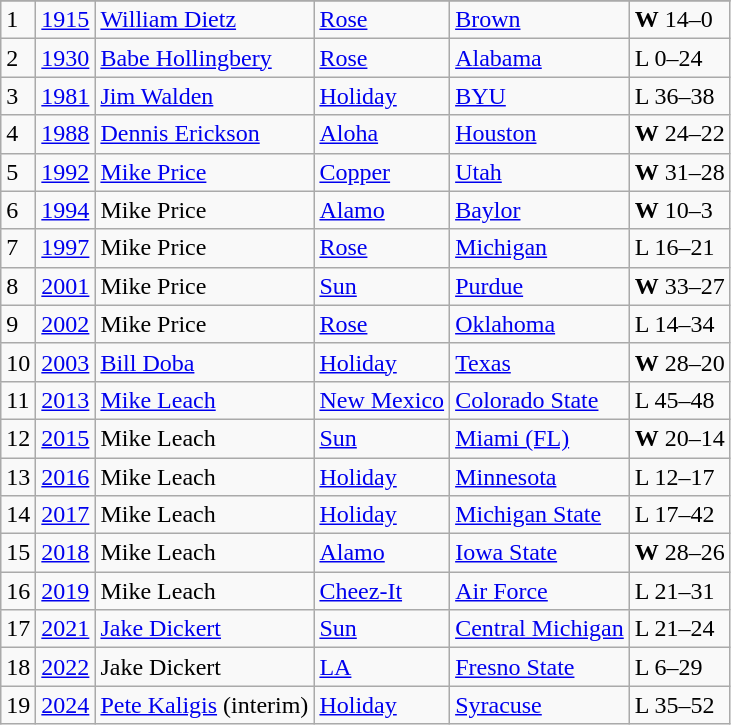<table class="wikitable">
<tr>
</tr>
<tr>
<td>1</td>
<td><a href='#'>1915</a></td>
<td><a href='#'>William Dietz</a></td>
<td><a href='#'>Rose</a></td>
<td><a href='#'>Brown</a></td>
<td><strong>W</strong> 14–0</td>
</tr>
<tr>
<td>2</td>
<td><a href='#'>1930</a></td>
<td><a href='#'>Babe Hollingbery</a></td>
<td><a href='#'>Rose</a></td>
<td><a href='#'>Alabama</a></td>
<td>L 0–24</td>
</tr>
<tr>
<td>3</td>
<td><a href='#'>1981</a></td>
<td><a href='#'>Jim Walden</a></td>
<td><a href='#'>Holiday</a></td>
<td><a href='#'>BYU</a></td>
<td>L 36–38</td>
</tr>
<tr>
<td>4</td>
<td><a href='#'>1988</a></td>
<td><a href='#'>Dennis Erickson</a></td>
<td><a href='#'>Aloha</a></td>
<td><a href='#'>Houston</a></td>
<td><strong>W</strong> 24–22</td>
</tr>
<tr>
<td>5</td>
<td><a href='#'>1992</a></td>
<td><a href='#'>Mike Price</a></td>
<td><a href='#'>Copper</a></td>
<td><a href='#'>Utah</a></td>
<td><strong>W</strong> 31–28</td>
</tr>
<tr>
<td>6</td>
<td><a href='#'>1994</a></td>
<td>Mike Price</td>
<td><a href='#'>Alamo</a></td>
<td><a href='#'>Baylor</a></td>
<td><strong>W</strong> 10–3</td>
</tr>
<tr>
<td>7</td>
<td><a href='#'>1997</a></td>
<td>Mike Price</td>
<td><a href='#'>Rose</a></td>
<td><a href='#'>Michigan</a></td>
<td>L 16–21</td>
</tr>
<tr>
<td>8</td>
<td><a href='#'>2001</a></td>
<td>Mike Price</td>
<td><a href='#'>Sun</a></td>
<td><a href='#'>Purdue</a></td>
<td><strong>W</strong> 33–27</td>
</tr>
<tr>
<td>9</td>
<td><a href='#'>2002</a></td>
<td>Mike Price</td>
<td><a href='#'>Rose</a></td>
<td><a href='#'>Oklahoma</a></td>
<td>L 14–34</td>
</tr>
<tr>
<td>10</td>
<td><a href='#'>2003</a></td>
<td><a href='#'>Bill Doba</a></td>
<td><a href='#'>Holiday</a></td>
<td><a href='#'>Texas</a></td>
<td><strong>W</strong> 28–20</td>
</tr>
<tr>
<td>11</td>
<td><a href='#'>2013</a></td>
<td><a href='#'>Mike Leach</a></td>
<td><a href='#'>New Mexico</a></td>
<td><a href='#'>Colorado State</a></td>
<td>L 45–48</td>
</tr>
<tr>
<td>12</td>
<td><a href='#'>2015</a></td>
<td>Mike Leach</td>
<td><a href='#'>Sun</a></td>
<td><a href='#'>Miami (FL)</a></td>
<td><strong>W</strong> 20–14</td>
</tr>
<tr>
<td>13</td>
<td><a href='#'>2016</a></td>
<td>Mike Leach</td>
<td><a href='#'>Holiday</a></td>
<td><a href='#'>Minnesota</a></td>
<td>L 12–17</td>
</tr>
<tr>
<td>14</td>
<td><a href='#'>2017</a></td>
<td>Mike Leach</td>
<td><a href='#'>Holiday</a></td>
<td><a href='#'>Michigan State</a></td>
<td>L 17–42</td>
</tr>
<tr>
<td>15</td>
<td><a href='#'>2018</a></td>
<td>Mike Leach</td>
<td><a href='#'>Alamo</a></td>
<td><a href='#'>Iowa State</a></td>
<td><strong>W</strong> 28–26</td>
</tr>
<tr>
<td>16</td>
<td><a href='#'>2019</a></td>
<td>Mike Leach</td>
<td><a href='#'>Cheez-It</a></td>
<td><a href='#'>Air Force</a></td>
<td>L 21–31</td>
</tr>
<tr>
<td>17</td>
<td><a href='#'>2021</a></td>
<td><a href='#'>Jake Dickert</a></td>
<td><a href='#'>Sun</a></td>
<td><a href='#'>Central Michigan</a></td>
<td>L 21–24</td>
</tr>
<tr>
<td>18</td>
<td><a href='#'>2022</a></td>
<td>Jake Dickert</td>
<td><a href='#'>LA</a></td>
<td><a href='#'>Fresno State</a></td>
<td>L 6–29</td>
</tr>
<tr>
<td>19</td>
<td><a href='#'>2024</a></td>
<td><a href='#'>Pete Kaligis</a> (interim)</td>
<td><a href='#'>Holiday</a></td>
<td><a href='#'>Syracuse</a></td>
<td>L 35–52</td>
</tr>
</table>
